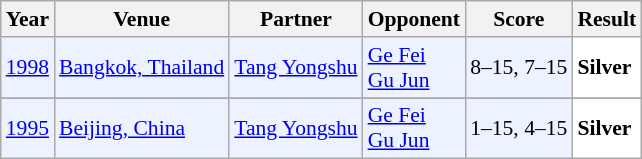<table class="sortable wikitable" style="font-size: 90%;">
<tr>
<th>Year</th>
<th>Venue</th>
<th>Partner</th>
<th>Opponent</th>
<th>Score</th>
<th>Result</th>
</tr>
<tr style="background:#ECF2FF">
<td align="center"><a href='#'>1998</a></td>
<td align="left"><a href='#'>Bangkok, Thailand</a></td>
<td align="left"> <a href='#'>Tang Yongshu</a></td>
<td align="left"> <a href='#'>Ge Fei</a> <br>  <a href='#'>Gu Jun</a></td>
<td align="left">8–15, 7–15</td>
<td style="text-align:left; background:white"> <strong>Silver</strong></td>
</tr>
<tr>
</tr>
<tr style="background:#ECF2FF">
<td align="center"><a href='#'>1995</a></td>
<td align="left"><a href='#'>Beijing, China</a></td>
<td align="left"> <a href='#'>Tang Yongshu</a></td>
<td align="left"> <a href='#'>Ge Fei</a> <br>  <a href='#'>Gu Jun</a></td>
<td align="left">1–15, 4–15</td>
<td style="text-align:left; background:white"> <strong>Silver</strong></td>
</tr>
</table>
